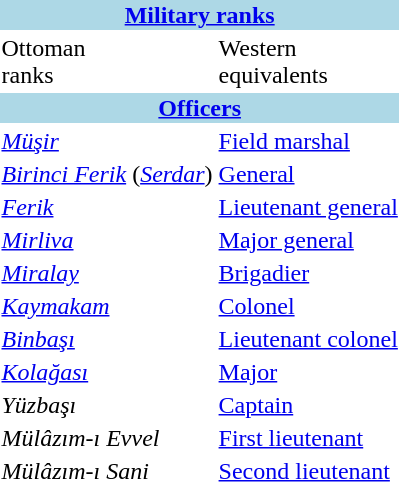<table>
<tr>
<th colspan="2" style="background:lightblue; text-align:center;"><a href='#'>Military ranks</a></th>
</tr>
<tr>
<td>Ottoman<br>ranks</td>
<td>Western<br>equivalents</td>
</tr>
<tr>
<th colspan="2" style="background:lightblue; text-align:center;"><a href='#'>Officers</a></th>
</tr>
<tr>
<td><em><a href='#'>Müşir</a></em></td>
<td><a href='#'>Field marshal</a></td>
</tr>
<tr>
<td><em><a href='#'>Birinci Ferik</a></em> (<em><a href='#'>Serdar</a></em>)</td>
<td><a href='#'>General</a></td>
</tr>
<tr>
<td><em><a href='#'>Ferik</a></em></td>
<td><a href='#'>Lieutenant general</a></td>
</tr>
<tr>
<td><em><a href='#'>Mirliva</a></em></td>
<td><a href='#'>Major general</a></td>
</tr>
<tr>
<td><em><a href='#'>Miralay</a></em></td>
<td><a href='#'>Brigadier</a></td>
</tr>
<tr>
<td><em><a href='#'>Kaymakam</a></em></td>
<td><a href='#'>Colonel</a></td>
</tr>
<tr>
<td><em><a href='#'>Binbaşı</a></em></td>
<td><a href='#'>Lieutenant colonel</a></td>
</tr>
<tr>
<td><em><a href='#'>Kolağası</a></em></td>
<td><a href='#'>Major</a></td>
</tr>
<tr>
<td><em>Yüzbaşı</em></td>
<td><a href='#'>Captain</a></td>
</tr>
<tr>
<td><em>Mülâzım-ı Evvel</em></td>
<td><a href='#'>First lieutenant</a></td>
</tr>
<tr>
<td><em>Mülâzım-ı Sani</em></td>
<td><a href='#'>Second lieutenant</a></td>
</tr>
</table>
